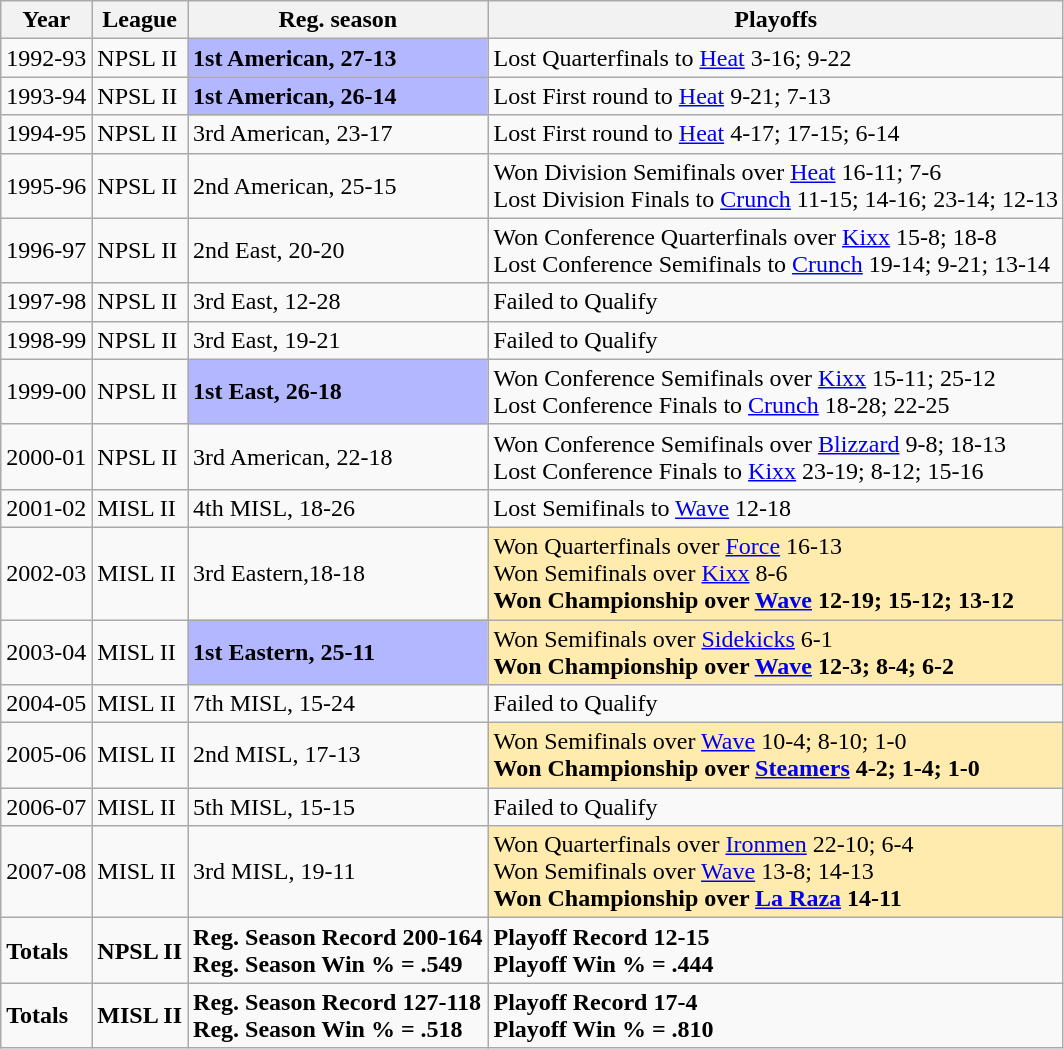<table class="wikitable">
<tr>
<th>Year</th>
<th>League</th>
<th>Reg. season</th>
<th>Playoffs</th>
</tr>
<tr>
<td>1992-93</td>
<td>NPSL II</td>
<td bgcolor="B3B7FF"><strong>1st American, 27-13</strong></td>
<td>Lost Quarterfinals to <a href='#'>Heat</a> 3-16; 9-22</td>
</tr>
<tr>
<td>1993-94</td>
<td>NPSL II</td>
<td bgcolor="B3B7FF"><strong>1st American, 26-14</strong></td>
<td>Lost First round to <a href='#'>Heat</a> 9-21; 7-13</td>
</tr>
<tr>
<td>1994-95</td>
<td>NPSL II</td>
<td>3rd American, 23-17</td>
<td>Lost First round to <a href='#'>Heat</a> 4-17; 17-15; 6-14</td>
</tr>
<tr>
<td>1995-96</td>
<td>NPSL II</td>
<td>2nd American, 25-15</td>
<td>Won Division Semifinals over <a href='#'>Heat</a> 16-11; 7-6 <br> Lost Division Finals to <a href='#'>Crunch</a> 11-15; 14-16; 23-14; 12-13</td>
</tr>
<tr>
<td>1996-97</td>
<td>NPSL II</td>
<td>2nd East, 20-20</td>
<td>Won Conference Quarterfinals over <a href='#'>Kixx</a> 15-8; 18-8 <br> Lost Conference Semifinals to <a href='#'>Crunch</a> 19-14; 9-21; 13-14</td>
</tr>
<tr>
<td>1997-98</td>
<td>NPSL II</td>
<td>3rd East, 12-28</td>
<td>Failed to Qualify</td>
</tr>
<tr>
<td>1998-99</td>
<td>NPSL II</td>
<td>3rd East, 19-21</td>
<td>Failed to Qualify</td>
</tr>
<tr>
<td>1999-00</td>
<td>NPSL II</td>
<td bgcolor="B3B7FF"><strong>1st East, 26-18</strong></td>
<td>Won Conference Semifinals over <a href='#'>Kixx</a> 15-11; 25-12 <br> Lost Conference Finals to <a href='#'>Crunch</a> 18-28; 22-25</td>
</tr>
<tr>
<td>2000-01</td>
<td>NPSL II</td>
<td>3rd American, 22-18</td>
<td>Won Conference Semifinals over <a href='#'>Blizzard</a> 9-8; 18-13 <br> Lost Conference Finals to <a href='#'>Kixx</a> 23-19; 8-12; 15-16</td>
</tr>
<tr>
<td>2001-02</td>
<td>MISL II</td>
<td>4th MISL, 18-26</td>
<td>Lost Semifinals to <a href='#'>Wave</a> 12-18</td>
</tr>
<tr>
<td>2002-03</td>
<td>MISL II</td>
<td>3rd Eastern,18-18</td>
<td bgcolor="FFEBAD">Won Quarterfinals over <a href='#'>Force</a> 16-13 <br> Won Semifinals over <a href='#'>Kixx</a> 8-6 <br> <strong>Won Championship over <a href='#'>Wave</a> 12-19; 15-12; 13-12</strong></td>
</tr>
<tr>
<td>2003-04</td>
<td>MISL II</td>
<td bgcolor="B3B7FF"><strong>1st Eastern, 25-11</strong></td>
<td bgcolor="FFEBAD">Won Semifinals over <a href='#'>Sidekicks</a> 6-1 <br> <strong>Won Championship over <a href='#'>Wave</a> 12-3; 8-4; 6-2</strong></td>
</tr>
<tr>
<td>2004-05</td>
<td>MISL II</td>
<td>7th MISL, 15-24</td>
<td>Failed to Qualify</td>
</tr>
<tr>
<td>2005-06</td>
<td>MISL II</td>
<td>2nd MISL, 17-13</td>
<td bgcolor="FFEBAD">Won Semifinals over <a href='#'>Wave</a> 10-4; 8-10; 1-0 <br> <strong>Won Championship over <a href='#'>Steamers</a> 4-2; 1-4; 1-0</strong></td>
</tr>
<tr>
<td>2006-07</td>
<td>MISL II</td>
<td>5th MISL, 15-15</td>
<td>Failed to Qualify</td>
</tr>
<tr>
<td>2007-08</td>
<td>MISL II</td>
<td>3rd MISL, 19-11</td>
<td bgcolor="FFEBAD">Won Quarterfinals over <a href='#'>Ironmen</a> 22-10; 6-4 <br> Won Semifinals over <a href='#'>Wave</a> 13-8; 14-13 <br> <strong>Won Championship over <a href='#'>La Raza</a> 14-11</strong></td>
</tr>
<tr>
<td><strong>Totals</strong></td>
<td><strong>NPSL II</strong></td>
<td><strong>Reg. Season Record  200-164</strong> <br> <strong>Reg. Season Win % = .549</strong></td>
<td><strong>Playoff Record  12-15</strong> <br> <strong>Playoff Win % = .444</strong></td>
</tr>
<tr>
<td><strong>Totals</strong></td>
<td><strong>MISL II</strong></td>
<td><strong>Reg. Season Record  127-118</strong> <br> <strong>Reg. Season Win % = .518</strong></td>
<td><strong>Playoff Record  17-4</strong> <br> <strong>Playoff Win % = .810</strong></td>
</tr>
</table>
